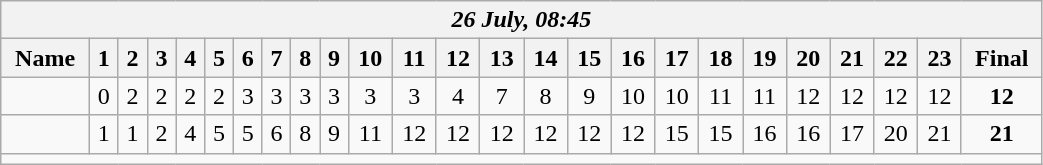<table class=wikitable style="text-align:center; width: 55%">
<tr>
<th colspan=28><em>26 July, 08:45</em></th>
</tr>
<tr>
<th>Name</th>
<th>1</th>
<th>2</th>
<th>3</th>
<th>4</th>
<th>5</th>
<th>6</th>
<th>7</th>
<th>8</th>
<th>9</th>
<th>10</th>
<th>11</th>
<th>12</th>
<th>13</th>
<th>14</th>
<th>15</th>
<th>16</th>
<th>17</th>
<th>18</th>
<th>19</th>
<th>20</th>
<th>21</th>
<th>22</th>
<th>23</th>
<th>Final</th>
</tr>
<tr>
<td align=left></td>
<td>0</td>
<td>2</td>
<td>2</td>
<td>2</td>
<td>2</td>
<td>3</td>
<td>3</td>
<td>3</td>
<td>3</td>
<td>3</td>
<td>3</td>
<td>4</td>
<td>7</td>
<td>8</td>
<td>9</td>
<td>10</td>
<td>10</td>
<td>11</td>
<td>11</td>
<td>12</td>
<td>12</td>
<td>12</td>
<td>12</td>
<td><strong>12</strong></td>
</tr>
<tr>
<td align=left><strong></strong></td>
<td>1</td>
<td>1</td>
<td>2</td>
<td>4</td>
<td>5</td>
<td>5</td>
<td>6</td>
<td>8</td>
<td>9</td>
<td>11</td>
<td>12</td>
<td>12</td>
<td>12</td>
<td>12</td>
<td>12</td>
<td>12</td>
<td>15</td>
<td>15</td>
<td>16</td>
<td>16</td>
<td>17</td>
<td>20</td>
<td>21</td>
<td><strong>21</strong></td>
</tr>
<tr>
<td colspan=28></td>
</tr>
</table>
